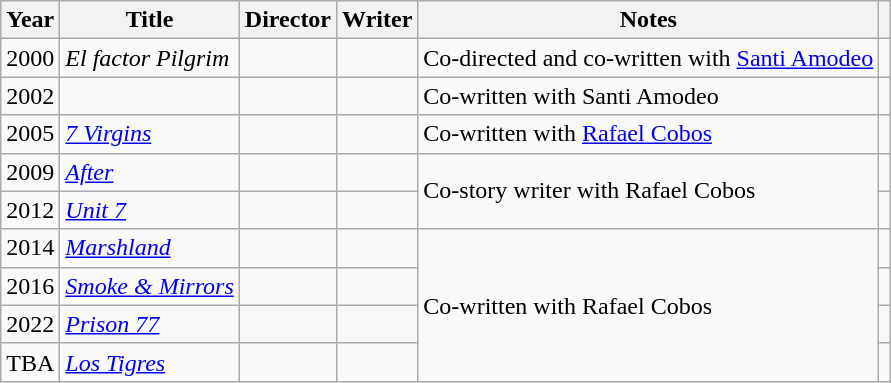<table class="wikitable sortable">
<tr>
<th>Year</th>
<th>Title</th>
<th>Director</th>
<th>Writer</th>
<th class="unsortable">Notes</th>
<th class="unsortable"></th>
</tr>
<tr>
<td align = "center">2000</td>
<td><em>El factor Pilgrim</em></td>
<td></td>
<td></td>
<td>Co-directed and co-written with <a href='#'>Santi Amodeo</a></td>
</tr>
<tr>
<td align = "center">2002</td>
<td><em></em></td>
<td></td>
<td></td>
<td>Co-written with Santi Amodeo</td>
<td align = "center"></td>
</tr>
<tr>
<td align = "center">2005</td>
<td><em><a href='#'>7 Virgins</a></em></td>
<td></td>
<td></td>
<td>Co-written with <a href='#'>Rafael Cobos</a></td>
<td align = "center"></td>
</tr>
<tr>
<td align = "center">2009</td>
<td><em><a href='#'>After</a></em></td>
<td></td>
<td></td>
<td rowspan=2>Co-story writer with Rafael Cobos</td>
<td align = "center"></td>
</tr>
<tr>
<td align = "center">2012</td>
<td><em><a href='#'>Unit 7</a></em></td>
<td></td>
<td></td>
<td align = "center"></td>
</tr>
<tr>
<td align = "center">2014</td>
<td><em><a href='#'>Marshland</a></em></td>
<td></td>
<td></td>
<td rowspan=4>Co-written with Rafael Cobos</td>
<td align = "center"></td>
</tr>
<tr>
<td align = "center">2016</td>
<td><em><a href='#'>Smoke & Mirrors</a></em></td>
<td></td>
<td></td>
<td align = "center"></td>
</tr>
<tr>
<td align = "center">2022</td>
<td><em><a href='#'>Prison 77</a></em></td>
<td></td>
<td></td>
<td align = "center"></td>
</tr>
<tr>
<td align = "center">TBA</td>
<td><em><a href='#'>Los Tigres</a></em></td>
<td></td>
<td></td>
<td></td>
</tr>
</table>
